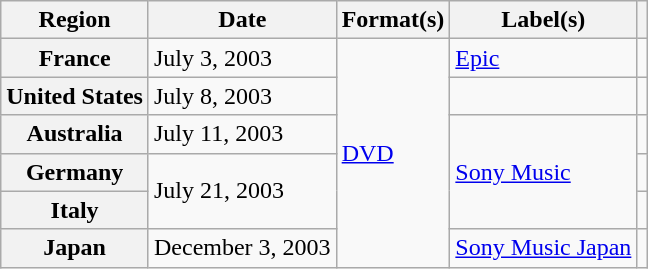<table class="wikitable plainrowheaders">
<tr>
<th scope="col">Region</th>
<th scope="col">Date</th>
<th scope="col">Format(s)</th>
<th scope="col">Label(s)</th>
<th scope="col"></th>
</tr>
<tr>
<th scope="row">France</th>
<td>July 3, 2003</td>
<td rowspan="6"><a href='#'>DVD</a></td>
<td><a href='#'>Epic</a></td>
<td></td>
</tr>
<tr>
<th scope="row">United States</th>
<td>July 8, 2003</td>
<td></td>
<td></td>
</tr>
<tr>
<th scope="row">Australia</th>
<td>July 11, 2003</td>
<td rowspan="3"><a href='#'>Sony Music</a></td>
<td></td>
</tr>
<tr>
<th scope="row">Germany</th>
<td rowspan="2">July 21, 2003</td>
<td></td>
</tr>
<tr>
<th scope="row">Italy</th>
<td></td>
</tr>
<tr>
<th scope="row">Japan</th>
<td>December 3, 2003</td>
<td><a href='#'>Sony Music Japan</a></td>
<td></td>
</tr>
</table>
